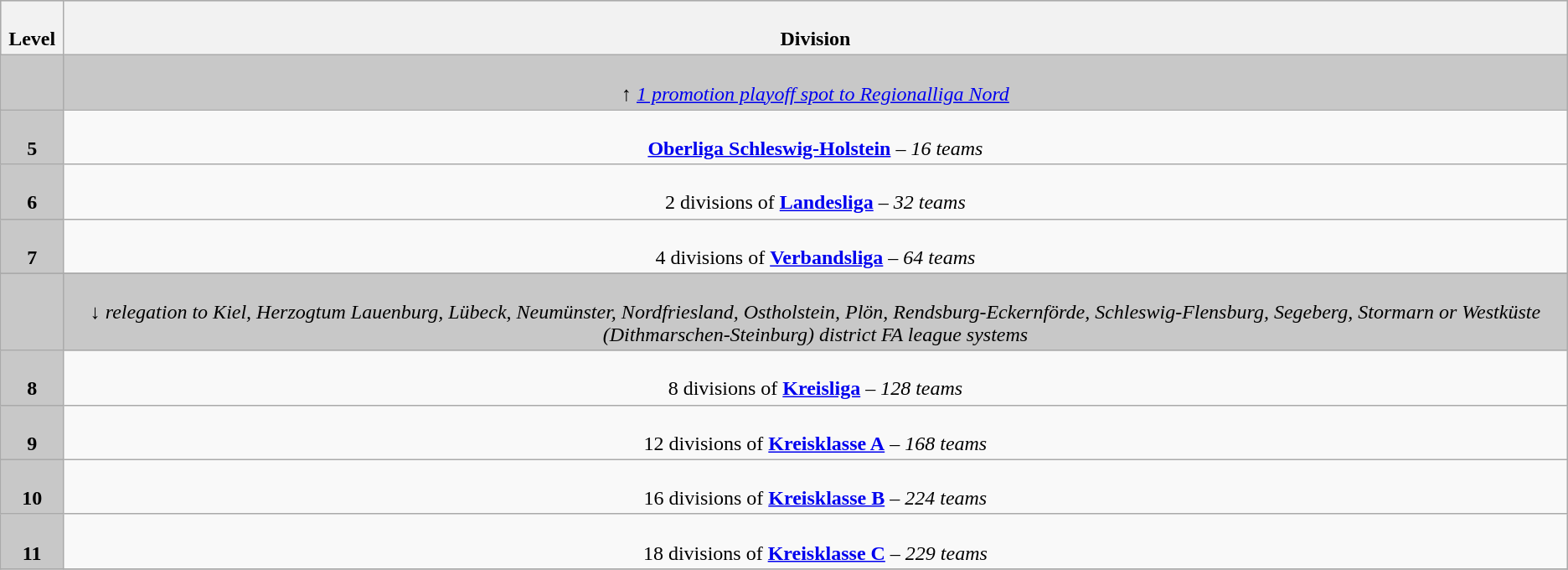<table class="wikitable" style="text-align:center">
<tr style="background:#c8c8c8">
<th colspan="1" width="4%"><br>Level</th>
<th colspan="1"><br>Division</th>
</tr>
<tr style="background:#c8c8c8">
<td colspan="1"></td>
<td colspan="1"><br><em>↑ <a href='#'>1 promotion playoff spot to Regionalliga Nord</a></em></td>
</tr>
<tr>
<td colspan="1" style="background:#c8c8c8"><br><strong>5</strong></td>
<td colspan="1"><br><strong><a href='#'>Oberliga Schleswig-Holstein</a></strong> – <em>16 teams</em></td>
</tr>
<tr>
<td colspan="1" style="background:#c8c8c8"><br><strong>6</strong></td>
<td colspan="1"><br>2 divisions of <strong><a href='#'>Landesliga</a></strong> – <em>32 teams</em></td>
</tr>
<tr>
<td colspan="1" style="background:#c8c8c8"><br><strong>7</strong></td>
<td colspan="1"><br>4 divisions of <strong><a href='#'>Verbandsliga</a></strong> – <em>64 teams</em></td>
</tr>
<tr>
</tr>
<tr style="background:#c8c8c8">
<td colspan="1"></td>
<td colspan="1"><br><em>↓ relegation to Kiel, Herzogtum Lauenburg, Lübeck, Neumünster, Nordfriesland, Ostholstein, Plön, Rendsburg-Eckernförde, Schleswig-Flensburg, Segeberg, Stormarn or Westküste (Dithmarschen-Steinburg) district FA league systems</em></td>
</tr>
<tr>
<td colspan="1" style="background:#c8c8c8"><br><strong>8</strong></td>
<td colspan="1"><br>8 divisions of <strong><a href='#'>Kreisliga</a></strong> – <em>128 teams</em></td>
</tr>
<tr>
<td colspan="1" style="background:#c8c8c8"><br><strong>9</strong></td>
<td colspan="1"><br>12 divisions of <strong><a href='#'>Kreisklasse A</a></strong> – <em>168 teams</em></td>
</tr>
<tr>
<td colspan="1" style="background:#c8c8c8"><br><strong>10</strong></td>
<td colspan="1"><br>16 divisions of <strong><a href='#'>Kreisklasse B</a></strong> – <em>224 teams</em></td>
</tr>
<tr>
<td colspan="1" style="background:#c8c8c8"><br><strong>11</strong></td>
<td colspan="1"><br>18 divisions of <strong><a href='#'>Kreisklasse C</a></strong> – <em>229 teams</em></td>
</tr>
<tr>
</tr>
</table>
